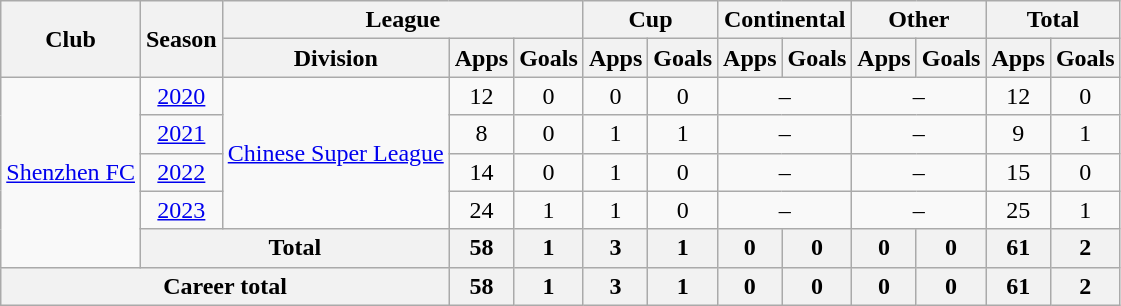<table class="wikitable" style="text-align: center">
<tr>
<th rowspan="2">Club</th>
<th rowspan="2">Season</th>
<th colspan="3">League</th>
<th colspan="2">Cup</th>
<th colspan="2">Continental</th>
<th colspan="2">Other</th>
<th colspan="2">Total</th>
</tr>
<tr>
<th>Division</th>
<th>Apps</th>
<th>Goals</th>
<th>Apps</th>
<th>Goals</th>
<th>Apps</th>
<th>Goals</th>
<th>Apps</th>
<th>Goals</th>
<th>Apps</th>
<th>Goals</th>
</tr>
<tr>
<td rowspan=5><a href='#'>Shenzhen FC</a></td>
<td><a href='#'>2020</a></td>
<td rowspan=4><a href='#'>Chinese Super League</a></td>
<td>12</td>
<td>0</td>
<td>0</td>
<td>0</td>
<td colspan="2">–</td>
<td colspan="2">–</td>
<td>12</td>
<td>0</td>
</tr>
<tr>
<td><a href='#'>2021</a></td>
<td>8</td>
<td>0</td>
<td>1</td>
<td>1</td>
<td colspan="2">–</td>
<td colspan="2">–</td>
<td>9</td>
<td>1</td>
</tr>
<tr>
<td><a href='#'>2022</a></td>
<td>14</td>
<td>0</td>
<td>1</td>
<td>0</td>
<td colspan="2">–</td>
<td colspan="2">–</td>
<td>15</td>
<td>0</td>
</tr>
<tr>
<td><a href='#'>2023</a></td>
<td>24</td>
<td>1</td>
<td>1</td>
<td>0</td>
<td colspan="2">–</td>
<td colspan="2">–</td>
<td>25</td>
<td>1</td>
</tr>
<tr>
<th colspan=2>Total</th>
<th>58</th>
<th>1</th>
<th>3</th>
<th>1</th>
<th>0</th>
<th>0</th>
<th>0</th>
<th>0</th>
<th>61</th>
<th>2</th>
</tr>
<tr>
<th colspan=3>Career total</th>
<th>58</th>
<th>1</th>
<th>3</th>
<th>1</th>
<th>0</th>
<th>0</th>
<th>0</th>
<th>0</th>
<th>61</th>
<th>2</th>
</tr>
</table>
